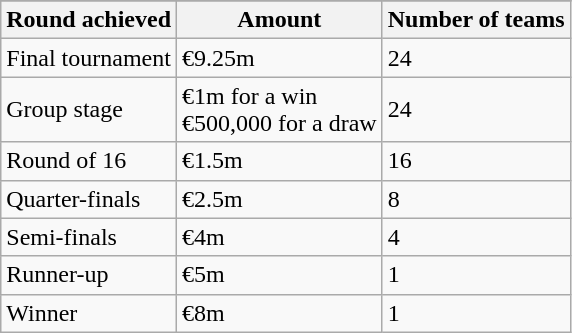<table class="wikitable">
<tr>
</tr>
<tr>
<th>Round achieved</th>
<th>Amount</th>
<th>Number of teams</th>
</tr>
<tr>
<td>Final tournament</td>
<td>€9.25m</td>
<td>24</td>
</tr>
<tr>
<td>Group stage</td>
<td>€1m for a win<br>€500,000 for a draw</td>
<td>24</td>
</tr>
<tr>
<td>Round of 16</td>
<td>€1.5m</td>
<td>16</td>
</tr>
<tr>
<td>Quarter-finals</td>
<td>€2.5m</td>
<td>8</td>
</tr>
<tr>
<td>Semi-finals</td>
<td>€4m</td>
<td>4</td>
</tr>
<tr>
<td>Runner-up</td>
<td>€5m</td>
<td>1</td>
</tr>
<tr>
<td>Winner</td>
<td>€8m</td>
<td>1</td>
</tr>
</table>
